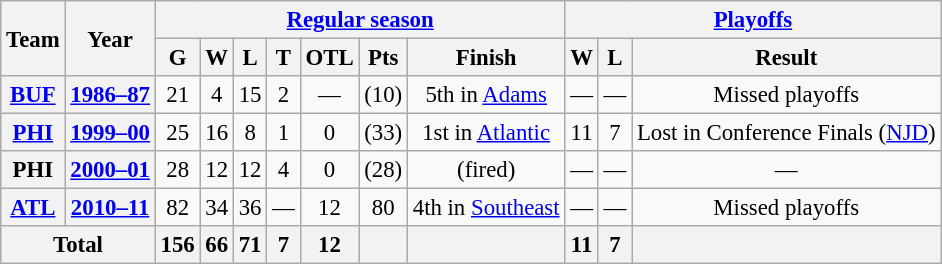<table class="wikitable" style="font-size: 95%; text-align:center;">
<tr>
<th rowspan="2">Team</th>
<th rowspan="2">Year</th>
<th colspan="7"><a href='#'>Regular season</a></th>
<th colspan="3"><a href='#'>Playoffs</a></th>
</tr>
<tr>
<th>G</th>
<th>W</th>
<th>L</th>
<th>T</th>
<th>OTL</th>
<th>Pts</th>
<th>Finish</th>
<th>W</th>
<th>L</th>
<th>Result</th>
</tr>
<tr>
<th><a href='#'>BUF</a></th>
<th><a href='#'>1986–87</a></th>
<td>21</td>
<td>4</td>
<td>15</td>
<td>2</td>
<td>—</td>
<td>(10)</td>
<td>5th in <a href='#'>Adams</a></td>
<td>—</td>
<td>—</td>
<td>Missed playoffs</td>
</tr>
<tr>
<th><a href='#'>PHI</a></th>
<th><a href='#'>1999–00</a></th>
<td>25</td>
<td>16</td>
<td>8</td>
<td>1</td>
<td>0</td>
<td>(33)</td>
<td>1st in <a href='#'>Atlantic</a></td>
<td>11</td>
<td>7</td>
<td>Lost in Conference Finals (<a href='#'>NJD</a>)</td>
</tr>
<tr>
<th>PHI</th>
<th><a href='#'>2000–01</a></th>
<td>28</td>
<td>12</td>
<td>12</td>
<td>4</td>
<td>0</td>
<td>(28)</td>
<td>(fired)</td>
<td>—</td>
<td>—</td>
<td>—</td>
</tr>
<tr>
<th><a href='#'>ATL</a></th>
<th><a href='#'>2010–11</a></th>
<td>82</td>
<td>34</td>
<td>36</td>
<td>—</td>
<td>12</td>
<td>80</td>
<td>4th in <a href='#'>Southeast</a></td>
<td>—</td>
<td>—</td>
<td>Missed playoffs</td>
</tr>
<tr>
<th colspan="2">Total</th>
<th>156</th>
<th>66</th>
<th>71</th>
<th>7</th>
<th>12</th>
<th> </th>
<th> </th>
<th>11</th>
<th>7</th>
<th> </th>
</tr>
</table>
